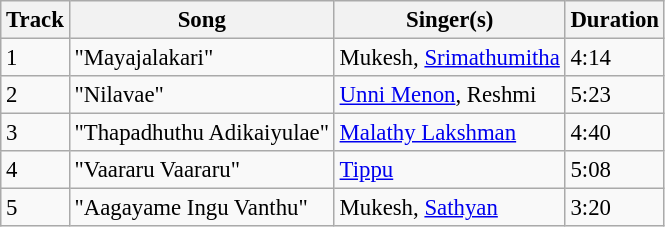<table class="wikitable" style="font-size:95%;">
<tr>
<th>Track</th>
<th>Song</th>
<th>Singer(s)</th>
<th>Duration</th>
</tr>
<tr>
<td>1</td>
<td>"Mayajalakari"</td>
<td>Mukesh, <a href='#'>Srimathumitha</a></td>
<td>4:14</td>
</tr>
<tr>
<td>2</td>
<td>"Nilavae"</td>
<td><a href='#'>Unni Menon</a>, Reshmi</td>
<td>5:23</td>
</tr>
<tr>
<td>3</td>
<td>"Thapadhuthu Adikaiyulae"</td>
<td><a href='#'>Malathy Lakshman</a></td>
<td>4:40</td>
</tr>
<tr>
<td>4</td>
<td>"Vaararu Vaararu"</td>
<td><a href='#'>Tippu</a></td>
<td>5:08</td>
</tr>
<tr>
<td>5</td>
<td>"Aagayame Ingu Vanthu"</td>
<td>Mukesh, <a href='#'>Sathyan</a></td>
<td>3:20</td>
</tr>
</table>
